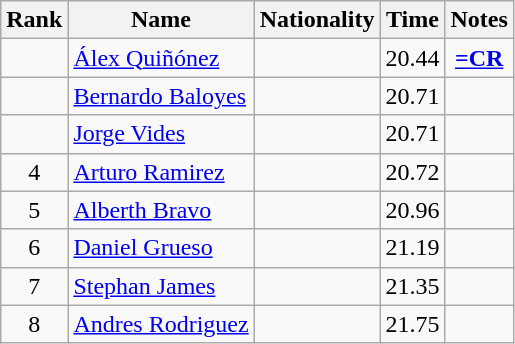<table class="wikitable sortable" style="text-align:center">
<tr>
<th>Rank</th>
<th>Name</th>
<th>Nationality</th>
<th>Time</th>
<th>Notes</th>
</tr>
<tr>
<td></td>
<td align=left><a href='#'>Álex Quiñónez</a></td>
<td align=left></td>
<td>20.44</td>
<td><strong><a href='#'>=CR</a></strong></td>
</tr>
<tr>
<td></td>
<td align=left><a href='#'>Bernardo Baloyes</a></td>
<td align=left></td>
<td>20.71</td>
<td></td>
</tr>
<tr>
<td></td>
<td align=left><a href='#'>Jorge Vides</a></td>
<td align=left></td>
<td>20.71</td>
<td></td>
</tr>
<tr>
<td>4</td>
<td align=left><a href='#'>Arturo Ramirez</a></td>
<td align=left></td>
<td>20.72</td>
<td></td>
</tr>
<tr>
<td>5</td>
<td align=left><a href='#'>Alberth Bravo</a></td>
<td align=left></td>
<td>20.96</td>
<td></td>
</tr>
<tr>
<td>6</td>
<td align=left><a href='#'>Daniel Grueso</a></td>
<td align=left></td>
<td>21.19</td>
<td></td>
</tr>
<tr>
<td>7</td>
<td align=left><a href='#'>Stephan James</a></td>
<td align=left></td>
<td>21.35</td>
<td></td>
</tr>
<tr>
<td>8</td>
<td align=left><a href='#'>Andres Rodriguez</a></td>
<td align=left></td>
<td>21.75</td>
<td></td>
</tr>
</table>
